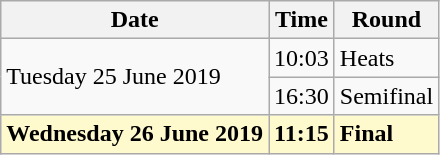<table class="wikitable">
<tr>
<th>Date</th>
<th>Time</th>
<th>Round</th>
</tr>
<tr>
<td rowspan=2>Tuesday 25 June 2019</td>
<td>10:03</td>
<td>Heats</td>
</tr>
<tr>
<td>16:30</td>
<td>Semifinal</td>
</tr>
<tr>
<td style=background:lemonchiffon><strong>Wednesday 26 June 2019</strong></td>
<td style=background:lemonchiffon><strong>11:15</strong></td>
<td style=background:lemonchiffon><strong>Final</strong></td>
</tr>
</table>
